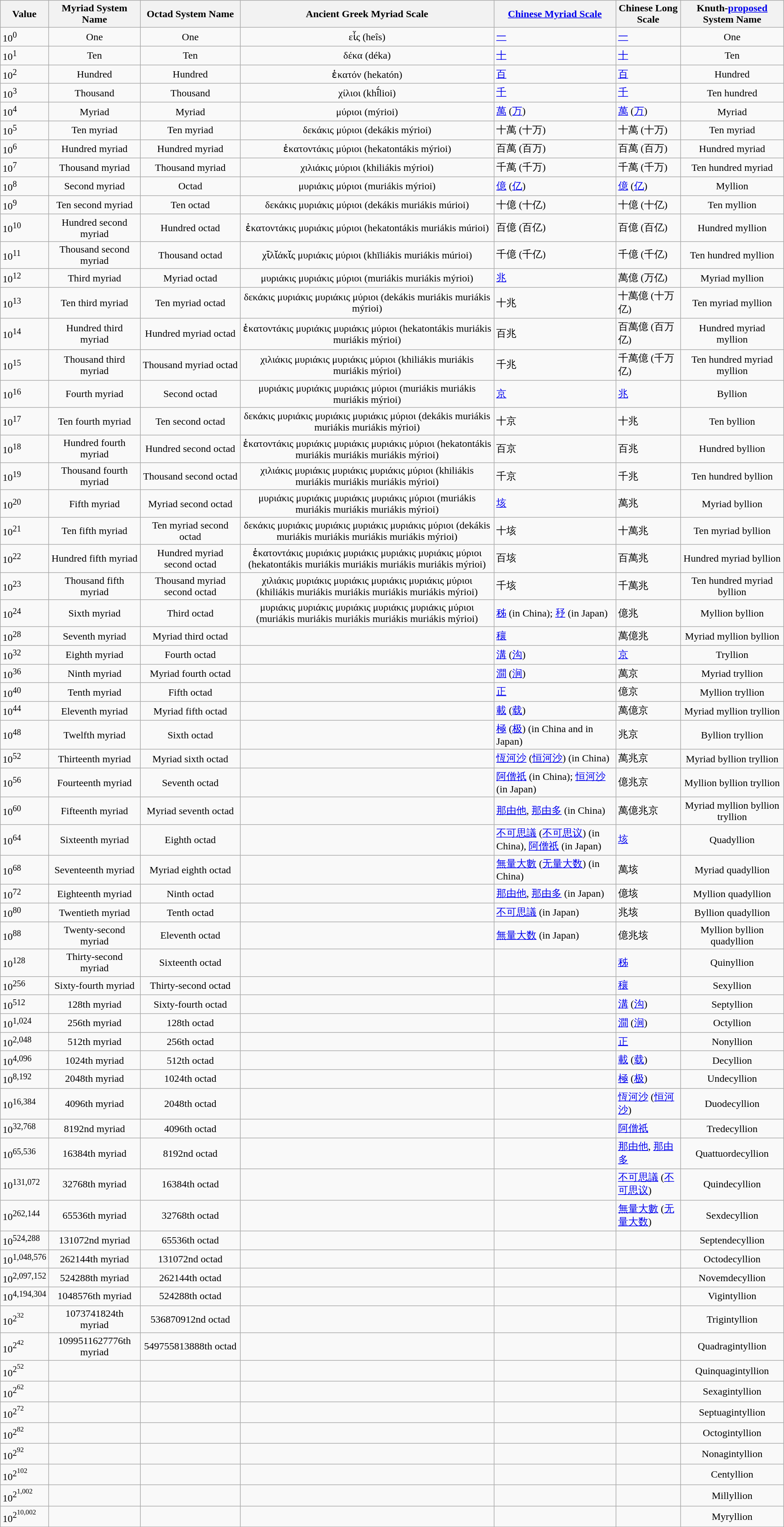<table class="wikitable sortable mw-collapsible mw-collapsed">
<tr>
<th>Value</th>
<th>Myriad System Name</th>
<th>Octad System Name</th>
<th>Ancient Greek Myriad Scale</th>
<th><a href='#'>Chinese Myriad Scale</a></th>
<th>Chinese Long Scale</th>
<th>Knuth-<a href='#'>proposed</a><br>System Name</th>
</tr>
<tr>
<td>10<sup>0</sup></td>
<td align="center">One</td>
<td align="center">One</td>
<td align="center">εἷς (heîs)</td>
<td><span><a href='#'>一</a></span></td>
<td><span><a href='#'>一</a></span></td>
<td align="center">One</td>
</tr>
<tr>
<td>10<sup>1</sup></td>
<td align="center">Ten</td>
<td align="center">Ten</td>
<td align="center">δέκα (déka)</td>
<td><span><a href='#'>十</a></span></td>
<td><span><a href='#'>十</a></span></td>
<td align="center">Ten</td>
</tr>
<tr>
<td>10<sup>2</sup></td>
<td align="center">Hundred</td>
<td align="center">Hundred</td>
<td align="center">ἑκατόν (hekatón)</td>
<td><span><a href='#'>百</a></span></td>
<td><span><a href='#'>百</a></span></td>
<td align="center">Hundred</td>
</tr>
<tr>
<td>10<sup>3</sup></td>
<td align="center">Thousand</td>
<td align="center">Thousand</td>
<td align="center">χίλιοι (khī́lioi)</td>
<td><span><a href='#'>千</a></span></td>
<td><span><a href='#'>千</a></span></td>
<td align="center">Ten hundred</td>
</tr>
<tr>
<td>10<sup>4</sup></td>
<td align="center">Myriad</td>
<td align="center">Myriad</td>
<td align="center">μύριοι (mýrioi)</td>
<td><span><a href='#'>萬</a></span> (<span><a href='#'>万</a></span>)</td>
<td><span><a href='#'>萬</a></span> (<span><a href='#'>万</a></span>)</td>
<td align="center">Myriad</td>
</tr>
<tr>
<td>10<sup>5</sup></td>
<td align="center">Ten myriad</td>
<td align="center">Ten myriad</td>
<td align="center">δεκάκις μύριοι (dekákis mýrioi)</td>
<td>十萬 (十万)</td>
<td>十萬 (十万)</td>
<td align="center">Ten myriad</td>
</tr>
<tr>
<td>10<sup>6</sup></td>
<td align="center">Hundred myriad</td>
<td align="center">Hundred myriad</td>
<td align="center">ἑκατοντάκις μύριοι (hekatontákis mýrioi)</td>
<td>百萬 (百万)</td>
<td>百萬 (百万)</td>
<td align="center">Hundred myriad</td>
</tr>
<tr>
<td>10<sup>7</sup></td>
<td align="center">Thousand myriad</td>
<td align="center">Thousand myriad</td>
<td align="center">χιλιάκις μύριοι (khiliákis mýrioi)</td>
<td>千萬 (千万)</td>
<td>千萬 (千万)</td>
<td align="center">Ten hundred myriad</td>
</tr>
<tr>
<td>10<sup>8</sup></td>
<td align="center">Second myriad</td>
<td align="center">Octad</td>
<td align="center">μυριάκις μύριοι (muriákis mýrioi)</td>
<td><span><a href='#'>億</a></span> (<span><a href='#'>亿</a></span>)</td>
<td><span><a href='#'>億</a></span> (<span><a href='#'>亿</a></span>)</td>
<td align="center">Myllion</td>
</tr>
<tr>
<td>10<sup>9</sup></td>
<td align="center">Ten second myriad</td>
<td align="center">Ten octad</td>
<td align="center">δεκάκις μυριάκις μύριοι (dekákis muriákis múrioi)</td>
<td>十億 (十亿)</td>
<td>十億 (十亿)</td>
<td align="center">Ten myllion</td>
</tr>
<tr>
<td>10<sup>10</sup></td>
<td align="center">Hundred second myriad</td>
<td align="center">Hundred octad</td>
<td align="center">ἑκατοντάκις μυριάκις μύριοι (hekatontákis muriákis múrioi)</td>
<td>百億 (百亿)</td>
<td>百億 (百亿)</td>
<td align="center">Hundred myllion</td>
</tr>
<tr>
<td>10<sup>11</sup></td>
<td align="center">Thousand second myriad</td>
<td align="center">Thousand octad</td>
<td align="center">χῑλῐάκῐς μυριάκις μύριοι (khīliákis muriákis múrioi)</td>
<td>千億 (千亿)</td>
<td>千億 (千亿)</td>
<td align="center">Ten hundred myllion</td>
</tr>
<tr>
<td>10<sup>12</sup></td>
<td align="center">Third myriad</td>
<td align="center">Myriad octad</td>
<td align="center">μυριάκις μυριάκις μύριοι (muriákis muriákis mýrioi)</td>
<td><span><a href='#'>兆</a></span></td>
<td>萬億 (万亿)</td>
<td align="center">Myriad myllion</td>
</tr>
<tr>
<td>10<sup>13</sup></td>
<td align="center">Ten third myriad</td>
<td align="center">Ten myriad octad</td>
<td align="center">δεκάκις μυριάκις μυριάκις μύριοι (dekákis muriákis muriákis mýrioi)</td>
<td>十兆</td>
<td>十萬億 (十万亿)</td>
<td align="center">Ten myriad myllion</td>
</tr>
<tr>
<td>10<sup>14</sup></td>
<td align="center">Hundred third myriad</td>
<td align="center">Hundred myriad octad</td>
<td align="center">ἑκατοντάκις μυριάκις μυριάκις μύριοι (hekatontákis muriákis muriákis mýrioi)</td>
<td>百兆</td>
<td>百萬億 (百万亿)</td>
<td align="center">Hundred myriad myllion</td>
</tr>
<tr>
<td>10<sup>15</sup></td>
<td align="center">Thousand third myriad</td>
<td align="center">Thousand myriad octad</td>
<td align="center">χιλιάκις μυριάκις μυριάκις μύριοι (khiliákis muriákis muriákis mýrioi)</td>
<td>千兆</td>
<td>千萬億 (千万亿)</td>
<td align="center">Ten hundred myriad myllion</td>
</tr>
<tr>
<td>10<sup>16</sup></td>
<td align="center">Fourth myriad</td>
<td align="center">Second octad</td>
<td align="center">μυριάκις μυριάκις μυριάκις μύριοι (muriákis muriákis muriákis mýrioi)</td>
<td><span><a href='#'>京</a></span></td>
<td><span><a href='#'>兆</a></span></td>
<td align="center">Byllion</td>
</tr>
<tr>
<td>10<sup>17</sup></td>
<td align="center">Ten fourth myriad</td>
<td align="center">Ten second octad</td>
<td align="center">δεκάκις μυριάκις μυριάκις μυριάκις μύριοι (dekákis muriákis muriákis muriákis mýrioi)</td>
<td>十京</td>
<td>十兆</td>
<td align="center">Ten byllion</td>
</tr>
<tr>
<td>10<sup>18</sup></td>
<td align="center">Hundred fourth myriad</td>
<td align="center">Hundred second octad</td>
<td align="center">ἑκατοντάκις μυριάκις μυριάκις μυριάκις μύριοι (hekatontákis muriákis muriákis muriákis mýrioi)</td>
<td>百京</td>
<td>百兆</td>
<td align="center">Hundred byllion</td>
</tr>
<tr>
<td>10<sup>19</sup></td>
<td align="center">Thousand fourth myriad</td>
<td align="center">Thousand second octad</td>
<td align="center">χιλιάκις μυριάκις μυριάκις μυριάκις μύριοι (khiliákis muriákis muriákis muriákis mýrioi)</td>
<td>千京</td>
<td>千兆</td>
<td align="center">Ten hundred byllion</td>
</tr>
<tr>
<td>10<sup>20</sup></td>
<td align="center">Fifth myriad</td>
<td align="center">Myriad second octad</td>
<td align="center">μυριάκις μυριάκις μυριάκις μυριάκις μύριοι (muriákis muriákis muriákis muriákis mýrioi)</td>
<td><span><a href='#'>垓</a></span></td>
<td>萬兆</td>
<td align="center">Myriad byllion</td>
</tr>
<tr>
<td>10<sup>21</sup></td>
<td align="center">Ten fifth myriad</td>
<td align="center">Ten myriad second octad</td>
<td align="center">δεκάκις μυριάκις μυριάκις μυριάκις μυριάκις μύριοι (dekákis muriákis muriákis muriákis muriákis mýrioi)</td>
<td>十垓</td>
<td>十萬兆</td>
<td align="center">Ten myriad byllion</td>
</tr>
<tr>
<td>10<sup>22</sup></td>
<td align="center">Hundred fifth myriad</td>
<td align="center">Hundred myriad second octad</td>
<td align="center">ἑκατοντάκις μυριάκις μυριάκις μυριάκις μυριάκις μύριοι (hekatontákis muriákis muriákis muriákis muriákis mýrioi)</td>
<td>百垓</td>
<td>百萬兆</td>
<td align="center">Hundred myriad byllion</td>
</tr>
<tr>
<td>10<sup>23</sup></td>
<td align="center">Thousand fifth myriad</td>
<td align="center">Thousand myriad second octad</td>
<td align="center">χιλιάκις μυριάκις μυριάκις μυριάκις μυριάκις μύριοι (khiliákis muriákis muriákis muriákis muriákis mýrioi)</td>
<td>千垓</td>
<td>千萬兆</td>
<td align="center">Ten hundred myriad byllion</td>
</tr>
<tr>
<td>10<sup>24</sup></td>
<td align="center">Sixth myriad</td>
<td align="center">Third octad</td>
<td align="center">μυριάκις μυριάκις μυριάκις μυριάκις μυριάκις μύριοι (muriákis muriákis muriákis muriákis muriákis mýrioi)</td>
<td><span><a href='#'>秭</a></span> (in China); <span><a href='#'>𥝱</a></span> (in Japan)</td>
<td>億兆</td>
<td align="center">Myllion byllion</td>
</tr>
<tr>
<td>10<sup>28</sup></td>
<td align="center">Seventh myriad</td>
<td align="center">Myriad third octad</td>
<td></td>
<td><span><a href='#'>穰</a></span></td>
<td>萬億兆</td>
<td align="center">Myriad myllion byllion</td>
</tr>
<tr>
<td>10<sup>32</sup></td>
<td align="center">Eighth myriad</td>
<td align="center">Fourth octad</td>
<td></td>
<td><span><a href='#'>溝</a></span> (<span><a href='#'>沟</a></span>)</td>
<td><span><a href='#'>京</a></span></td>
<td align="center">Tryllion</td>
</tr>
<tr>
<td>10<sup>36</sup></td>
<td align="center">Ninth myriad</td>
<td align="center">Myriad fourth octad</td>
<td></td>
<td><span><a href='#'>澗</a></span> (<span><a href='#'>涧</a></span>)</td>
<td>萬京</td>
<td align="center">Myriad tryllion</td>
</tr>
<tr>
<td>10<sup>40</sup></td>
<td align="center">Tenth myriad</td>
<td align="center">Fifth octad</td>
<td></td>
<td><span><a href='#'>正</a></span></td>
<td>億京</td>
<td align="center">Myllion tryllion</td>
</tr>
<tr>
<td>10<sup>44</sup></td>
<td align="center">Eleventh myriad</td>
<td align="center">Myriad fifth octad</td>
<td></td>
<td><span><a href='#'>載</a></span> (<span><a href='#'>载</a></span>)</td>
<td>萬億京</td>
<td align="center">Myriad myllion tryllion</td>
</tr>
<tr>
<td>10<sup>48</sup></td>
<td align="center">Twelfth myriad</td>
<td align="center">Sixth octad</td>
<td></td>
<td><span><a href='#'>極</a></span> (<span><a href='#'>极</a></span>) (in China and in Japan)</td>
<td>兆京</td>
<td align="center">Byllion tryllion</td>
</tr>
<tr>
<td>10<sup>52</sup></td>
<td align="center">Thirteenth myriad</td>
<td align="center">Myriad sixth octad</td>
<td></td>
<td><span><a href='#'>恆河沙</a></span> (<span><a href='#'>恒河沙</a></span>) (in China)</td>
<td>萬兆京</td>
<td align="center">Myriad byllion tryllion</td>
</tr>
<tr>
<td>10<sup>56</sup></td>
<td align="center">Fourteenth myriad</td>
<td align="center">Seventh octad</td>
<td></td>
<td><span><a href='#'>阿僧祇</a></span> (in China); <span><a href='#'>恒河沙</a></span> (in Japan)</td>
<td>億兆京</td>
<td align="center">Myllion byllion tryllion</td>
</tr>
<tr>
<td>10<sup>60</sup></td>
<td align="center">Fifteenth myriad</td>
<td align="center">Myriad seventh octad</td>
<td></td>
<td><span><a href='#'>那由他</a></span>, <span><a href='#'>那由多</a></span> (in China)</td>
<td>萬億兆京</td>
<td align="center">Myriad myllion byllion tryllion</td>
</tr>
<tr>
<td>10<sup>64</sup></td>
<td align="center">Sixteenth myriad</td>
<td align="center">Eighth octad</td>
<td></td>
<td><span><a href='#'>不可思議</a></span> (<span><a href='#'>不可思议</a></span>) (in China), <span><a href='#'>阿僧祇</a></span> (in Japan)</td>
<td><span><a href='#'>垓</a></span></td>
<td align="center">Quadyllion</td>
</tr>
<tr>
<td>10<sup>68</sup></td>
<td align="center">Seventeenth myriad</td>
<td align="center">Myriad eighth octad</td>
<td></td>
<td><span><a href='#'>無量大數</a></span> (<span><a href='#'>无量大数</a></span>) (in China)</td>
<td>萬垓</td>
<td align="center">Myriad quadyllion</td>
</tr>
<tr>
<td>10<sup>72</sup></td>
<td align="center">Eighteenth myriad</td>
<td align="center">Ninth octad</td>
<td></td>
<td><span><a href='#'>那由他</a></span>, <span><a href='#'>那由多</a></span> (in Japan)</td>
<td>億垓</td>
<td align="center">Myllion quadyllion</td>
</tr>
<tr>
<td>10<sup>80</sup></td>
<td align="center">Twentieth myriad</td>
<td align="center">Tenth octad</td>
<td></td>
<td><span><a href='#'>不可思議</a></span> (in Japan)</td>
<td>兆垓</td>
<td align="center">Byllion quadyllion</td>
</tr>
<tr>
<td>10<sup>88</sup></td>
<td align="center">Twenty-second myriad</td>
<td align="center">Eleventh octad</td>
<td></td>
<td><span><a href='#'>無量大数</a></span> (in Japan)</td>
<td>億兆垓</td>
<td align="center">Myllion byllion quadyllion</td>
</tr>
<tr>
<td>10<sup>128</sup></td>
<td align="center">Thirty-second myriad</td>
<td align="center">Sixteenth octad</td>
<td></td>
<td></td>
<td><span><a href='#'>秭</a></span></td>
<td align="center">Quinyllion</td>
</tr>
<tr>
<td>10<sup>256</sup></td>
<td align="center">Sixty-fourth myriad</td>
<td align="center">Thirty-second octad</td>
<td></td>
<td></td>
<td><span><a href='#'>穰</a></span></td>
<td align="center">Sexyllion</td>
</tr>
<tr>
<td>10<sup>512</sup></td>
<td align="center">128th myriad</td>
<td align="center">Sixty-fourth octad</td>
<td></td>
<td></td>
<td><span><a href='#'>溝</a></span> (<span><a href='#'>沟</a></span>)</td>
<td align="center">Septyllion</td>
</tr>
<tr>
<td>10<sup>1,024</sup></td>
<td align="center">256th myriad</td>
<td align="center">128th octad</td>
<td></td>
<td></td>
<td><span><a href='#'>澗</a></span> (<span><a href='#'>涧</a></span>)</td>
<td align="center">Octyllion</td>
</tr>
<tr>
<td>10<sup>2,048</sup></td>
<td align="center">512th myriad</td>
<td align="center">256th octad</td>
<td></td>
<td></td>
<td><span><a href='#'>正</a></span></td>
<td align="center">Nonyllion</td>
</tr>
<tr>
<td>10<sup>4,096</sup></td>
<td align="center">1024th myriad</td>
<td align="center">512th octad</td>
<td></td>
<td></td>
<td><span><a href='#'>載</a></span> (<span><a href='#'>载</a></span>)</td>
<td align="center">Decyllion</td>
</tr>
<tr>
<td>10<sup>8,192</sup></td>
<td align="center">2048th myriad</td>
<td align="center">1024th octad</td>
<td></td>
<td></td>
<td><span><a href='#'>極</a></span> (<span><a href='#'>极</a></span>)</td>
<td align="center">Undecyllion</td>
</tr>
<tr>
<td>10<sup>16,384</sup></td>
<td align="center">4096th myriad</td>
<td align="center">2048th octad</td>
<td></td>
<td></td>
<td><span><a href='#'>恆河沙</a></span> (<span><a href='#'>恒河沙</a></span>)</td>
<td align="center">Duodecyllion</td>
</tr>
<tr>
<td>10<sup>32,768</sup></td>
<td align="center">8192nd myriad</td>
<td align="center">4096th octad</td>
<td></td>
<td></td>
<td><span><a href='#'>阿僧祇</a></span></td>
<td align="center">Tredecyllion</td>
</tr>
<tr>
<td>10<sup>65,536</sup></td>
<td align="center">16384th myriad</td>
<td align="center">8192nd octad</td>
<td></td>
<td></td>
<td><span><a href='#'>那由他</a></span>, <span><a href='#'>那由多</a></span></td>
<td align="center">Quattuordecyllion</td>
</tr>
<tr>
<td>10<sup>131,072</sup></td>
<td align="center">32768th myriad</td>
<td align="center">16384th octad</td>
<td></td>
<td></td>
<td><span><a href='#'>不可思議</a></span> (<span><a href='#'>不可思议</a></span>)</td>
<td align="center">Quindecyllion</td>
</tr>
<tr>
<td>10<sup>262,144</sup></td>
<td align="center">65536th myriad</td>
<td align="center">32768th octad</td>
<td></td>
<td></td>
<td><span><a href='#'>無量大數</a></span> (<span><a href='#'>无量大数</a></span>)</td>
<td align="center">Sexdecyllion</td>
</tr>
<tr>
<td>10<sup>524,288</sup></td>
<td align="center">131072nd myriad</td>
<td align="center">65536th octad</td>
<td></td>
<td></td>
<td></td>
<td align="center">Septendecyllion</td>
</tr>
<tr>
<td>10<sup>1,048,576</sup></td>
<td align="center">262144th myriad</td>
<td align="center">131072nd octad</td>
<td></td>
<td></td>
<td></td>
<td align="center">Octodecyllion</td>
</tr>
<tr>
<td>10<sup>2,097,152</sup></td>
<td align="center">524288th myriad</td>
<td align="center">262144th octad</td>
<td></td>
<td></td>
<td></td>
<td align="center">Novemdecyllion</td>
</tr>
<tr>
<td>10<sup>4,194,304</sup></td>
<td align="center">1048576th myriad</td>
<td align="center">524288th octad</td>
<td></td>
<td></td>
<td></td>
<td align="center">Vigintyllion</td>
</tr>
<tr>
<td>10<sup>2<sup>32</sup></sup></td>
<td align="center">1073741824th myriad</td>
<td align="center">536870912nd octad</td>
<td></td>
<td></td>
<td></td>
<td align="center">Trigintyllion</td>
</tr>
<tr>
<td>10<sup>2<sup>42</sup></sup></td>
<td align="center">1099511627776th myriad</td>
<td align="center">549755813888th octad</td>
<td></td>
<td></td>
<td></td>
<td align="center">Quadragintyllion</td>
</tr>
<tr>
<td>10<sup>2<sup>52</sup></sup></td>
<td></td>
<td></td>
<td></td>
<td></td>
<td></td>
<td align="center">Quinquagintyllion</td>
</tr>
<tr>
<td>10<sup>2<sup>62</sup></sup></td>
<td></td>
<td></td>
<td></td>
<td></td>
<td></td>
<td align="center">Sexagintyllion</td>
</tr>
<tr>
<td>10<sup>2<sup>72</sup></sup></td>
<td></td>
<td></td>
<td></td>
<td></td>
<td></td>
<td align="center">Septuagintyllion</td>
</tr>
<tr>
<td>10<sup>2<sup>82</sup></sup></td>
<td></td>
<td></td>
<td></td>
<td></td>
<td></td>
<td align="center">Octogintyllion</td>
</tr>
<tr>
<td>10<sup>2<sup>92</sup></sup></td>
<td></td>
<td></td>
<td></td>
<td></td>
<td></td>
<td align="center">Nonagintyllion</td>
</tr>
<tr>
<td>10<sup>2<sup>102</sup></sup></td>
<td></td>
<td></td>
<td></td>
<td></td>
<td></td>
<td align="center">Centyllion</td>
</tr>
<tr>
<td>10<sup>2<sup>1,002</sup></sup></td>
<td></td>
<td></td>
<td></td>
<td></td>
<td></td>
<td align="center">Millyllion</td>
</tr>
<tr>
<td>10<sup>2<sup>10,002</sup></sup></td>
<td></td>
<td></td>
<td></td>
<td></td>
<td></td>
<td align="center">Myryllion</td>
</tr>
<tr>
</tr>
</table>
